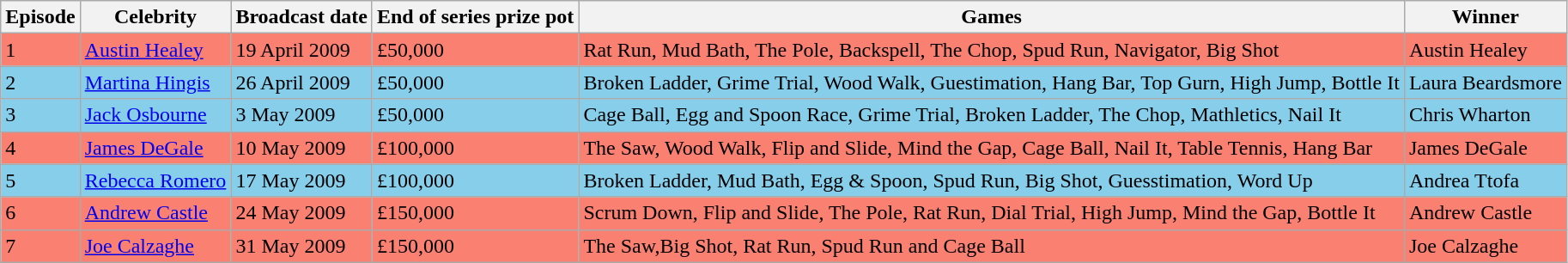<table class="wikitable">
<tr>
<th>Episode</th>
<th>Celebrity</th>
<th>Broadcast date</th>
<th>End of series prize pot</th>
<th>Games</th>
<th>Winner</th>
</tr>
<tr bgcolor=#FA8072>
<td>1</td>
<td><a href='#'>Austin Healey</a></td>
<td>19 April 2009</td>
<td>£50,000</td>
<td>Rat Run, Mud Bath, The Pole, Backspell, The Chop, Spud Run, Navigator, Big Shot</td>
<td>Austin Healey</td>
</tr>
<tr bgcolor=#87CEEB>
<td>2</td>
<td><a href='#'>Martina Hingis</a></td>
<td>26 April 2009</td>
<td>£50,000</td>
<td>Broken Ladder, Grime Trial, Wood Walk, Guestimation, Hang Bar, Top Gurn, High Jump, Bottle It</td>
<td>Laura Beardsmore</td>
</tr>
<tr bgcolor=#87CEEB>
<td>3</td>
<td><a href='#'>Jack Osbourne</a></td>
<td>3 May 2009</td>
<td>£50,000</td>
<td>Cage Ball, Egg and Spoon Race, Grime Trial, Broken Ladder, The Chop, Mathletics, Nail It</td>
<td>Chris Wharton</td>
</tr>
<tr bgcolor=#FA8072>
<td>4</td>
<td><a href='#'>James DeGale</a></td>
<td>10 May 2009</td>
<td>£100,000</td>
<td>The Saw, Wood Walk, Flip and Slide, Mind the Gap, Cage Ball, Nail It, Table Tennis, Hang Bar</td>
<td>James DeGale</td>
</tr>
<tr bgcolor=#87CEEB>
<td>5</td>
<td><a href='#'>Rebecca Romero</a></td>
<td>17 May 2009</td>
<td>£100,000</td>
<td>Broken Ladder, Mud Bath, Egg & Spoon, Spud Run, Big Shot, Guesstimation, Word Up</td>
<td>Andrea Ttofa</td>
</tr>
<tr bgcolor=#FA8072>
<td>6</td>
<td><a href='#'>Andrew Castle</a>  </td>
<td>24 May 2009</td>
<td>£150,000</td>
<td>Scrum Down, Flip and Slide, The Pole, Rat Run, Dial Trial, High Jump, Mind the Gap, Bottle It</td>
<td>Andrew Castle</td>
</tr>
<tr bgcolor=#FA8072>
<td>7</td>
<td><a href='#'>Joe Calzaghe</a></td>
<td>31 May 2009</td>
<td>£150,000</td>
<td>The Saw,Big Shot, Rat Run, Spud Run and Cage Ball</td>
<td>Joe Calzaghe</td>
</tr>
</table>
